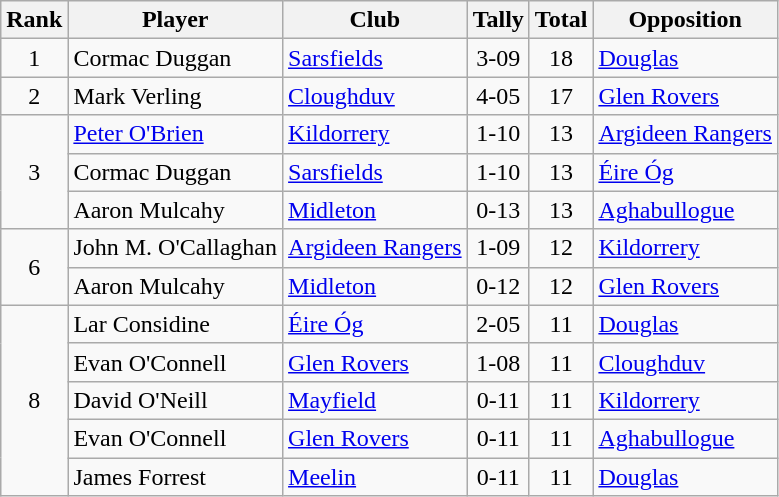<table class="wikitable">
<tr>
<th>Rank</th>
<th>Player</th>
<th>Club</th>
<th>Tally</th>
<th>Total</th>
<th>Opposition</th>
</tr>
<tr>
<td rowspan="1" style="text-align:center;">1</td>
<td>Cormac Duggan</td>
<td><a href='#'>Sarsfields</a></td>
<td align=center>3-09</td>
<td align=center>18</td>
<td><a href='#'>Douglas</a></td>
</tr>
<tr>
<td rowspan="1" style="text-align:center;">2</td>
<td>Mark Verling</td>
<td><a href='#'>Cloughduv</a></td>
<td align=center>4-05</td>
<td align=center>17</td>
<td><a href='#'>Glen Rovers</a></td>
</tr>
<tr>
<td rowspan="3" style="text-align:center;">3</td>
<td><a href='#'>Peter O'Brien</a></td>
<td><a href='#'>Kildorrery</a></td>
<td align=center>1-10</td>
<td align=center>13</td>
<td><a href='#'>Argideen Rangers</a></td>
</tr>
<tr>
<td>Cormac Duggan</td>
<td><a href='#'>Sarsfields</a></td>
<td align=center>1-10</td>
<td align=center>13</td>
<td><a href='#'>Éire Óg</a></td>
</tr>
<tr>
<td>Aaron Mulcahy</td>
<td><a href='#'>Midleton</a></td>
<td align=center>0-13</td>
<td align=center>13</td>
<td><a href='#'>Aghabullogue</a></td>
</tr>
<tr>
<td rowspan="2" style="text-align:center;">6</td>
<td>John M. O'Callaghan</td>
<td><a href='#'>Argideen Rangers</a></td>
<td align=center>1-09</td>
<td align=center>12</td>
<td><a href='#'>Kildorrery</a></td>
</tr>
<tr>
<td>Aaron Mulcahy</td>
<td><a href='#'>Midleton</a></td>
<td align=center>0-12</td>
<td align=center>12</td>
<td><a href='#'>Glen Rovers</a></td>
</tr>
<tr>
<td rowspan="5" style="text-align:center;">8</td>
<td>Lar Considine</td>
<td><a href='#'>Éire Óg</a></td>
<td align=center>2-05</td>
<td align=center>11</td>
<td><a href='#'>Douglas</a></td>
</tr>
<tr>
<td>Evan O'Connell</td>
<td><a href='#'>Glen Rovers</a></td>
<td align=center>1-08</td>
<td align=center>11</td>
<td><a href='#'>Cloughduv</a></td>
</tr>
<tr>
<td>David O'Neill</td>
<td><a href='#'>Mayfield</a></td>
<td align=center>0-11</td>
<td align=center>11</td>
<td><a href='#'>Kildorrery</a></td>
</tr>
<tr>
<td>Evan O'Connell</td>
<td><a href='#'>Glen Rovers</a></td>
<td align=center>0-11</td>
<td align=center>11</td>
<td><a href='#'>Aghabullogue</a></td>
</tr>
<tr>
<td>James Forrest</td>
<td><a href='#'>Meelin</a></td>
<td align=center>0-11</td>
<td align=center>11</td>
<td><a href='#'>Douglas</a></td>
</tr>
</table>
